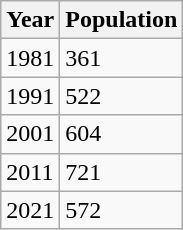<table class=wikitable>
<tr>
<th>Year</th>
<th>Population</th>
</tr>
<tr>
<td>1981</td>
<td>361</td>
</tr>
<tr>
<td>1991</td>
<td>522</td>
</tr>
<tr>
<td>2001</td>
<td>604</td>
</tr>
<tr>
<td>2011</td>
<td>721</td>
</tr>
<tr>
<td>2021</td>
<td>572</td>
</tr>
</table>
